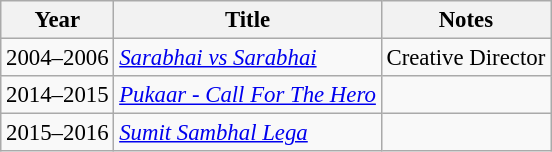<table class="wikitable sortable" style="font-size: 95%;">
<tr>
<th>Year</th>
<th>Title</th>
<th>Notes</th>
</tr>
<tr>
<td>2004–2006</td>
<td><em><a href='#'>Sarabhai vs Sarabhai</a></em></td>
<td>Creative Director</td>
</tr>
<tr>
<td>2014–2015</td>
<td><em><a href='#'>Pukaar - Call For The Hero</a></em></td>
<td></td>
</tr>
<tr>
<td>2015–2016</td>
<td><em><a href='#'>Sumit Sambhal Lega</a></em></td>
<td></td>
</tr>
</table>
